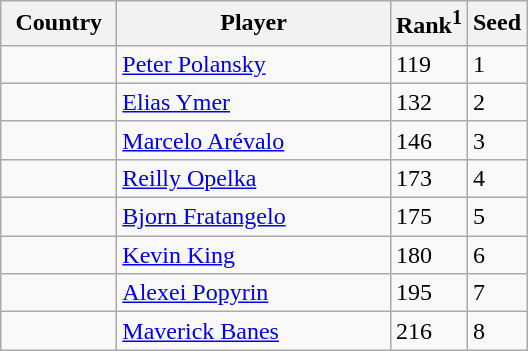<table class="sortable wikitable">
<tr>
<th width="70">Country</th>
<th width="175">Player</th>
<th>Rank<sup>1</sup></th>
<th>Seed</th>
</tr>
<tr>
<td></td>
<td><a href='#'>Peter Polansky</a></td>
<td>119</td>
<td>1</td>
</tr>
<tr>
<td></td>
<td><a href='#'>Elias Ymer</a></td>
<td>132</td>
<td>2</td>
</tr>
<tr>
<td></td>
<td><a href='#'>Marcelo Arévalo</a></td>
<td>146</td>
<td>3</td>
</tr>
<tr>
<td></td>
<td><a href='#'>Reilly Opelka</a></td>
<td>173</td>
<td>4</td>
</tr>
<tr>
<td></td>
<td><a href='#'>Bjorn Fratangelo</a></td>
<td>175</td>
<td>5</td>
</tr>
<tr>
<td></td>
<td><a href='#'>Kevin King</a></td>
<td>180</td>
<td>6</td>
</tr>
<tr>
<td></td>
<td><a href='#'>Alexei Popyrin</a></td>
<td>195</td>
<td>7</td>
</tr>
<tr>
<td></td>
<td><a href='#'>Maverick Banes</a></td>
<td>216</td>
<td>8</td>
</tr>
</table>
